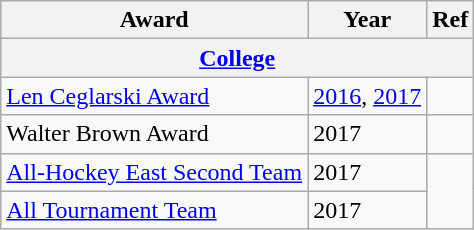<table class="wikitable">
<tr>
<th>Award</th>
<th>Year</th>
<th>Ref</th>
</tr>
<tr>
<th colspan="3"><a href='#'>College</a></th>
</tr>
<tr>
<td><a href='#'>Len Ceglarski Award</a></td>
<td><a href='#'>2016</a>, <a href='#'>2017</a></td>
<td></td>
</tr>
<tr>
<td>Walter Brown Award</td>
<td>2017</td>
<td></td>
</tr>
<tr>
<td><a href='#'>All-Hockey East Second Team</a></td>
<td>2017</td>
<td rowspan="2"></td>
</tr>
<tr>
<td><a href='#'>All Tournament Team</a></td>
<td>2017</td>
</tr>
</table>
